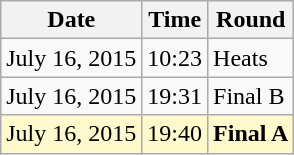<table class="wikitable">
<tr>
<th>Date</th>
<th>Time</th>
<th>Round</th>
</tr>
<tr>
<td>July 16, 2015</td>
<td>10:23</td>
<td>Heats</td>
</tr>
<tr>
<td>July 16, 2015</td>
<td>19:31</td>
<td>Final B</td>
</tr>
<tr style=background:lemonchiffon>
<td>July 16, 2015</td>
<td>19:40</td>
<td><strong>Final A</strong></td>
</tr>
</table>
